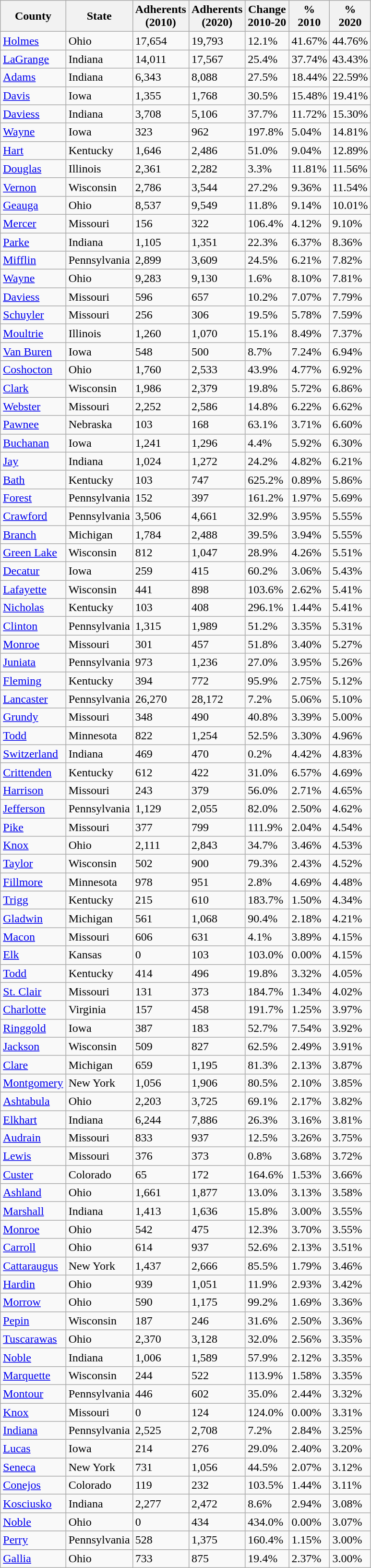<table class="wikitable sortable">
<tr>
<th>County</th>
<th>State</th>
<th>Adherents<br>(2010)</th>
<th>Adherents<br>(2020)</th>
<th>Change<br>2010-20</th>
<th>%<br>2010</th>
<th>%<br>2020</th>
</tr>
<tr --->
<td><a href='#'>Holmes</a></td>
<td>Ohio</td>
<td>17,654</td>
<td>19,793</td>
<td>12.1%</td>
<td>41.67%</td>
<td>44.76%</td>
</tr>
<tr --->
<td><a href='#'>LaGrange</a></td>
<td>Indiana</td>
<td>14,011</td>
<td>17,567</td>
<td>25.4%</td>
<td>37.74%</td>
<td>43.43%</td>
</tr>
<tr --->
<td><a href='#'>Adams</a></td>
<td>Indiana</td>
<td>6,343</td>
<td>8,088</td>
<td>27.5%</td>
<td>18.44%</td>
<td>22.59%</td>
</tr>
<tr --->
<td><a href='#'>Davis</a></td>
<td>Iowa</td>
<td>1,355</td>
<td>1,768</td>
<td>30.5%</td>
<td>15.48%</td>
<td>19.41%</td>
</tr>
<tr --->
<td><a href='#'>Daviess</a></td>
<td>Indiana</td>
<td>3,708</td>
<td>5,106</td>
<td>37.7%</td>
<td>11.72%</td>
<td>15.30%</td>
</tr>
<tr --->
<td><a href='#'>Wayne</a></td>
<td>Iowa</td>
<td>323</td>
<td>962</td>
<td>197.8%</td>
<td>5.04%</td>
<td>14.81%</td>
</tr>
<tr --->
<td><a href='#'>Hart</a></td>
<td>Kentucky</td>
<td>1,646</td>
<td>2,486</td>
<td>51.0%</td>
<td>9.04%</td>
<td>12.89%</td>
</tr>
<tr --->
<td><a href='#'>Douglas</a></td>
<td>Illinois</td>
<td>2,361</td>
<td>2,282</td>
<td>3.3%</td>
<td>11.81%</td>
<td>11.56%</td>
</tr>
<tr --->
<td><a href='#'>Vernon</a></td>
<td>Wisconsin</td>
<td>2,786</td>
<td>3,544</td>
<td>27.2%</td>
<td>9.36%</td>
<td>11.54%</td>
</tr>
<tr --->
<td><a href='#'>Geauga</a></td>
<td>Ohio</td>
<td>8,537</td>
<td>9,549</td>
<td>11.8%</td>
<td>9.14%</td>
<td>10.01%</td>
</tr>
<tr --->
<td><a href='#'>Mercer</a></td>
<td>Missouri</td>
<td>156</td>
<td>322</td>
<td>106.4%</td>
<td>4.12%</td>
<td>9.10%</td>
</tr>
<tr --->
<td><a href='#'>Parke</a></td>
<td>Indiana</td>
<td>1,105</td>
<td>1,351</td>
<td>22.3%</td>
<td>6.37%</td>
<td>8.36%</td>
</tr>
<tr --->
<td><a href='#'>Mifflin</a></td>
<td>Pennsylvania</td>
<td>2,899</td>
<td>3,609</td>
<td>24.5%</td>
<td>6.21%</td>
<td>7.82%</td>
</tr>
<tr --->
<td><a href='#'>Wayne</a></td>
<td>Ohio</td>
<td>9,283</td>
<td>9,130</td>
<td>1.6%</td>
<td>8.10%</td>
<td>7.81%</td>
</tr>
<tr --->
<td><a href='#'>Daviess</a></td>
<td>Missouri</td>
<td>596</td>
<td>657</td>
<td>10.2%</td>
<td>7.07%</td>
<td>7.79%</td>
</tr>
<tr --->
<td><a href='#'>Schuyler</a></td>
<td>Missouri</td>
<td>256</td>
<td>306</td>
<td>19.5%</td>
<td>5.78%</td>
<td>7.59%</td>
</tr>
<tr --->
<td><a href='#'>Moultrie</a></td>
<td>Illinois</td>
<td>1,260</td>
<td>1,070</td>
<td>15.1%</td>
<td>8.49%</td>
<td>7.37%</td>
</tr>
<tr --->
<td><a href='#'>Van Buren</a></td>
<td>Iowa</td>
<td>548</td>
<td>500</td>
<td>8.7%</td>
<td>7.24%</td>
<td>6.94%</td>
</tr>
<tr --->
<td><a href='#'>Coshocton</a></td>
<td>Ohio</td>
<td>1,760</td>
<td>2,533</td>
<td>43.9%</td>
<td>4.77%</td>
<td>6.92%</td>
</tr>
<tr --->
<td><a href='#'>Clark</a></td>
<td>Wisconsin</td>
<td>1,986</td>
<td>2,379</td>
<td>19.8%</td>
<td>5.72%</td>
<td>6.86%</td>
</tr>
<tr --->
<td><a href='#'>Webster</a></td>
<td>Missouri</td>
<td>2,252</td>
<td>2,586</td>
<td>14.8%</td>
<td>6.22%</td>
<td>6.62%</td>
</tr>
<tr --->
<td><a href='#'>Pawnee</a></td>
<td>Nebraska</td>
<td>103</td>
<td>168</td>
<td>63.1%</td>
<td>3.71%</td>
<td>6.60%</td>
</tr>
<tr --->
<td><a href='#'>Buchanan</a></td>
<td>Iowa</td>
<td>1,241</td>
<td>1,296</td>
<td>4.4%</td>
<td>5.92%</td>
<td>6.30%</td>
</tr>
<tr --->
<td><a href='#'>Jay</a></td>
<td>Indiana</td>
<td>1,024</td>
<td>1,272</td>
<td>24.2%</td>
<td>4.82%</td>
<td>6.21%</td>
</tr>
<tr --->
<td><a href='#'>Bath</a></td>
<td>Kentucky</td>
<td>103</td>
<td>747</td>
<td>625.2%</td>
<td>0.89%</td>
<td>5.86%</td>
</tr>
<tr --->
<td><a href='#'>Forest</a></td>
<td>Pennsylvania</td>
<td>152</td>
<td>397</td>
<td>161.2%</td>
<td>1.97%</td>
<td>5.69%</td>
</tr>
<tr --->
<td><a href='#'>Crawford</a></td>
<td>Pennsylvania</td>
<td>3,506</td>
<td>4,661</td>
<td>32.9%</td>
<td>3.95%</td>
<td>5.55%</td>
</tr>
<tr --->
<td><a href='#'>Branch</a></td>
<td>Michigan</td>
<td>1,784</td>
<td>2,488</td>
<td>39.5%</td>
<td>3.94%</td>
<td>5.55%</td>
</tr>
<tr --->
<td><a href='#'>Green Lake</a></td>
<td>Wisconsin</td>
<td>812</td>
<td>1,047</td>
<td>28.9%</td>
<td>4.26%</td>
<td>5.51%</td>
</tr>
<tr --->
<td><a href='#'>Decatur</a></td>
<td>Iowa</td>
<td>259</td>
<td>415</td>
<td>60.2%</td>
<td>3.06%</td>
<td>5.43%</td>
</tr>
<tr --->
<td><a href='#'>Lafayette</a></td>
<td>Wisconsin</td>
<td>441</td>
<td>898</td>
<td>103.6%</td>
<td>2.62%</td>
<td>5.41%</td>
</tr>
<tr --->
<td><a href='#'>Nicholas</a></td>
<td>Kentucky</td>
<td>103</td>
<td>408</td>
<td>296.1%</td>
<td>1.44%</td>
<td>5.41%</td>
</tr>
<tr --->
<td><a href='#'>Clinton</a></td>
<td>Pennsylvania</td>
<td>1,315</td>
<td>1,989</td>
<td>51.2%</td>
<td>3.35%</td>
<td>5.31%</td>
</tr>
<tr --->
<td><a href='#'>Monroe</a></td>
<td>Missouri</td>
<td>301</td>
<td>457</td>
<td>51.8%</td>
<td>3.40%</td>
<td>5.27%</td>
</tr>
<tr --->
<td><a href='#'>Juniata</a></td>
<td>Pennsylvania</td>
<td>973</td>
<td>1,236</td>
<td>27.0%</td>
<td>3.95%</td>
<td>5.26%</td>
</tr>
<tr --->
<td><a href='#'>Fleming</a></td>
<td>Kentucky</td>
<td>394</td>
<td>772</td>
<td>95.9%</td>
<td>2.75%</td>
<td>5.12%</td>
</tr>
<tr --->
<td><a href='#'>Lancaster</a></td>
<td>Pennsylvania</td>
<td>26,270</td>
<td>28,172</td>
<td>7.2%</td>
<td>5.06%</td>
<td>5.10%</td>
</tr>
<tr --->
<td><a href='#'>Grundy</a></td>
<td>Missouri</td>
<td>348</td>
<td>490</td>
<td>40.8%</td>
<td>3.39%</td>
<td>5.00%</td>
</tr>
<tr --->
<td><a href='#'>Todd</a></td>
<td>Minnesota</td>
<td>822</td>
<td>1,254</td>
<td>52.5%</td>
<td>3.30%</td>
<td>4.96%</td>
</tr>
<tr --->
<td><a href='#'>Switzerland</a></td>
<td>Indiana</td>
<td>469</td>
<td>470</td>
<td>0.2%</td>
<td>4.42%</td>
<td>4.83%</td>
</tr>
<tr --->
<td><a href='#'>Crittenden</a></td>
<td>Kentucky</td>
<td>612</td>
<td>422</td>
<td>31.0%</td>
<td>6.57%</td>
<td>4.69%</td>
</tr>
<tr --->
<td><a href='#'>Harrison</a></td>
<td>Missouri</td>
<td>243</td>
<td>379</td>
<td>56.0%</td>
<td>2.71%</td>
<td>4.65%</td>
</tr>
<tr --->
<td><a href='#'>Jefferson</a></td>
<td>Pennsylvania</td>
<td>1,129</td>
<td>2,055</td>
<td>82.0%</td>
<td>2.50%</td>
<td>4.62%</td>
</tr>
<tr --->
<td><a href='#'>Pike</a></td>
<td>Missouri</td>
<td>377</td>
<td>799</td>
<td>111.9%</td>
<td>2.04%</td>
<td>4.54%</td>
</tr>
<tr --->
<td><a href='#'>Knox</a></td>
<td>Ohio</td>
<td>2,111</td>
<td>2,843</td>
<td>34.7%</td>
<td>3.46%</td>
<td>4.53%</td>
</tr>
<tr --->
<td><a href='#'>Taylor</a></td>
<td>Wisconsin</td>
<td>502</td>
<td>900</td>
<td>79.3%</td>
<td>2.43%</td>
<td>4.52%</td>
</tr>
<tr --->
<td><a href='#'>Fillmore</a></td>
<td>Minnesota</td>
<td>978</td>
<td>951</td>
<td>2.8%</td>
<td>4.69%</td>
<td>4.48%</td>
</tr>
<tr --->
<td><a href='#'>Trigg</a></td>
<td>Kentucky</td>
<td>215</td>
<td>610</td>
<td>183.7%</td>
<td>1.50%</td>
<td>4.34%</td>
</tr>
<tr --->
<td><a href='#'>Gladwin</a></td>
<td>Michigan</td>
<td>561</td>
<td>1,068</td>
<td>90.4%</td>
<td>2.18%</td>
<td>4.21%</td>
</tr>
<tr --->
<td><a href='#'>Macon</a></td>
<td>Missouri</td>
<td>606</td>
<td>631</td>
<td>4.1%</td>
<td>3.89%</td>
<td>4.15%</td>
</tr>
<tr --->
<td><a href='#'>Elk</a></td>
<td>Kansas</td>
<td>0</td>
<td>103</td>
<td>103.0%</td>
<td>0.00%</td>
<td>4.15%</td>
</tr>
<tr --->
<td><a href='#'>Todd</a></td>
<td>Kentucky</td>
<td>414</td>
<td>496</td>
<td>19.8%</td>
<td>3.32%</td>
<td>4.05%</td>
</tr>
<tr --->
<td><a href='#'>St. Clair</a></td>
<td>Missouri</td>
<td>131</td>
<td>373</td>
<td>184.7%</td>
<td>1.34%</td>
<td>4.02%</td>
</tr>
<tr --->
<td><a href='#'>Charlotte</a></td>
<td>Virginia</td>
<td>157</td>
<td>458</td>
<td>191.7%</td>
<td>1.25%</td>
<td>3.97%</td>
</tr>
<tr --->
<td><a href='#'>Ringgold</a></td>
<td>Iowa</td>
<td>387</td>
<td>183</td>
<td>52.7%</td>
<td>7.54%</td>
<td>3.92%</td>
</tr>
<tr --->
<td><a href='#'>Jackson</a></td>
<td>Wisconsin</td>
<td>509</td>
<td>827</td>
<td>62.5%</td>
<td>2.49%</td>
<td>3.91%</td>
</tr>
<tr --->
<td><a href='#'>Clare</a></td>
<td>Michigan</td>
<td>659</td>
<td>1,195</td>
<td>81.3%</td>
<td>2.13%</td>
<td>3.87%</td>
</tr>
<tr --->
<td><a href='#'>Montgomery</a></td>
<td>New York</td>
<td>1,056</td>
<td>1,906</td>
<td>80.5%</td>
<td>2.10%</td>
<td>3.85%</td>
</tr>
<tr --->
<td><a href='#'>Ashtabula</a></td>
<td>Ohio</td>
<td>2,203</td>
<td>3,725</td>
<td>69.1%</td>
<td>2.17%</td>
<td>3.82%</td>
</tr>
<tr --->
<td><a href='#'>Elkhart</a></td>
<td>Indiana</td>
<td>6,244</td>
<td>7,886</td>
<td>26.3%</td>
<td>3.16%</td>
<td>3.81%</td>
</tr>
<tr --->
<td><a href='#'>Audrain</a></td>
<td>Missouri</td>
<td>833</td>
<td>937</td>
<td>12.5%</td>
<td>3.26%</td>
<td>3.75%</td>
</tr>
<tr --->
<td><a href='#'>Lewis</a></td>
<td>Missouri</td>
<td>376</td>
<td>373</td>
<td>0.8%</td>
<td>3.68%</td>
<td>3.72%</td>
</tr>
<tr --->
<td><a href='#'>Custer</a></td>
<td>Colorado</td>
<td>65</td>
<td>172</td>
<td>164.6%</td>
<td>1.53%</td>
<td>3.66%</td>
</tr>
<tr --->
<td><a href='#'>Ashland</a></td>
<td>Ohio</td>
<td>1,661</td>
<td>1,877</td>
<td>13.0%</td>
<td>3.13%</td>
<td>3.58%</td>
</tr>
<tr --->
<td><a href='#'>Marshall</a></td>
<td>Indiana</td>
<td>1,413</td>
<td>1,636</td>
<td>15.8%</td>
<td>3.00%</td>
<td>3.55%</td>
</tr>
<tr --->
<td><a href='#'>Monroe</a></td>
<td>Ohio</td>
<td>542</td>
<td>475</td>
<td>12.3%</td>
<td>3.70%</td>
<td>3.55%</td>
</tr>
<tr --->
<td><a href='#'>Carroll</a></td>
<td>Ohio</td>
<td>614</td>
<td>937</td>
<td>52.6%</td>
<td>2.13%</td>
<td>3.51%</td>
</tr>
<tr --->
<td><a href='#'>Cattaraugus</a></td>
<td>New York</td>
<td>1,437</td>
<td>2,666</td>
<td>85.5%</td>
<td>1.79%</td>
<td>3.46%</td>
</tr>
<tr --->
<td><a href='#'>Hardin</a></td>
<td>Ohio</td>
<td>939</td>
<td>1,051</td>
<td>11.9%</td>
<td>2.93%</td>
<td>3.42%</td>
</tr>
<tr --->
<td><a href='#'>Morrow</a></td>
<td>Ohio</td>
<td>590</td>
<td>1,175</td>
<td>99.2%</td>
<td>1.69%</td>
<td>3.36%</td>
</tr>
<tr --->
<td><a href='#'>Pepin</a></td>
<td>Wisconsin</td>
<td>187</td>
<td>246</td>
<td>31.6%</td>
<td>2.50%</td>
<td>3.36%</td>
</tr>
<tr --->
<td><a href='#'>Tuscarawas</a></td>
<td>Ohio</td>
<td>2,370</td>
<td>3,128</td>
<td>32.0%</td>
<td>2.56%</td>
<td>3.35%</td>
</tr>
<tr --->
<td><a href='#'>Noble</a></td>
<td>Indiana</td>
<td>1,006</td>
<td>1,589</td>
<td>57.9%</td>
<td>2.12%</td>
<td>3.35%</td>
</tr>
<tr --->
<td><a href='#'>Marquette</a></td>
<td>Wisconsin</td>
<td>244</td>
<td>522</td>
<td>113.9%</td>
<td>1.58%</td>
<td>3.35%</td>
</tr>
<tr --->
<td><a href='#'>Montour</a></td>
<td>Pennsylvania</td>
<td>446</td>
<td>602</td>
<td>35.0%</td>
<td>2.44%</td>
<td>3.32%</td>
</tr>
<tr --->
<td><a href='#'>Knox</a></td>
<td>Missouri</td>
<td>0</td>
<td>124</td>
<td>124.0%</td>
<td>0.00%</td>
<td>3.31%</td>
</tr>
<tr --->
<td><a href='#'>Indiana</a></td>
<td>Pennsylvania</td>
<td>2,525</td>
<td>2,708</td>
<td>7.2%</td>
<td>2.84%</td>
<td>3.25%</td>
</tr>
<tr --->
<td><a href='#'>Lucas</a></td>
<td>Iowa</td>
<td>214</td>
<td>276</td>
<td>29.0%</td>
<td>2.40%</td>
<td>3.20%</td>
</tr>
<tr --->
<td><a href='#'>Seneca</a></td>
<td>New York</td>
<td>731</td>
<td>1,056</td>
<td>44.5%</td>
<td>2.07%</td>
<td>3.12%</td>
</tr>
<tr --->
<td><a href='#'>Conejos</a></td>
<td>Colorado</td>
<td>119</td>
<td>232</td>
<td>103.5%</td>
<td>1.44%</td>
<td>3.11%</td>
</tr>
<tr --->
<td><a href='#'>Kosciusko</a></td>
<td>Indiana</td>
<td>2,277</td>
<td>2,472</td>
<td>8.6%</td>
<td>2.94%</td>
<td>3.08%</td>
</tr>
<tr --->
<td><a href='#'>Noble</a></td>
<td>Ohio</td>
<td>0</td>
<td>434</td>
<td>434.0%</td>
<td>0.00%</td>
<td>3.07%</td>
</tr>
<tr --->
<td><a href='#'>Perry</a></td>
<td>Pennsylvania</td>
<td>528</td>
<td>1,375</td>
<td>160.4%</td>
<td>1.15%</td>
<td>3.00%</td>
</tr>
<tr --->
<td><a href='#'>Gallia</a></td>
<td>Ohio</td>
<td>733</td>
<td>875</td>
<td>19.4%</td>
<td>2.37%</td>
<td>3.00%</td>
</tr>
</table>
